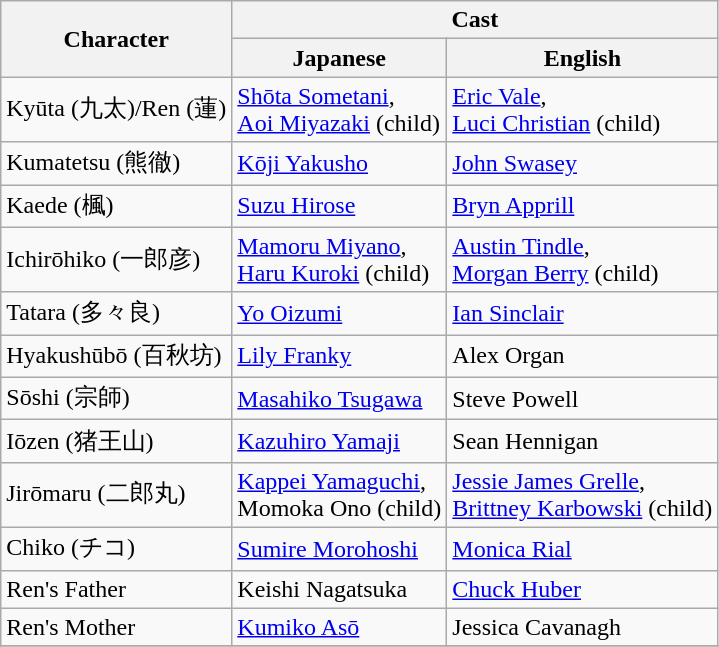<table class="wikitable">
<tr>
<th rowspan=2>Character <br></th>
<th colspan=2>Cast</th>
</tr>
<tr>
<th>Japanese</th>
<th>English</th>
</tr>
<tr>
<td>Kyūta (九太)/Ren (蓮)</td>
<td><a href='#'>Shōta Sometani</a>,<br><a href='#'>Aoi Miyazaki</a> (child)</td>
<td><a href='#'>Eric Vale</a>,<br><a href='#'>Luci Christian</a> (child)</td>
</tr>
<tr>
<td>Kumatetsu (熊徹)</td>
<td><a href='#'>Kōji Yakusho</a></td>
<td><a href='#'>John Swasey</a></td>
</tr>
<tr>
<td>Kaede (楓)</td>
<td><a href='#'>Suzu Hirose</a></td>
<td><a href='#'>Bryn Apprill</a></td>
</tr>
<tr>
<td>Ichirōhiko (一郎彦)</td>
<td><a href='#'>Mamoru Miyano</a>,<br><a href='#'>Haru Kuroki</a> (child)</td>
<td><a href='#'>Austin Tindle</a>,<br> <a href='#'>Morgan Berry</a> (child)</td>
</tr>
<tr>
<td>Tatara (多々良)</td>
<td><a href='#'>Yo Oizumi</a></td>
<td><a href='#'>Ian Sinclair</a></td>
</tr>
<tr>
<td>Hyakushūbō (百秋坊)</td>
<td><a href='#'>Lily Franky</a></td>
<td>Alex Organ</td>
</tr>
<tr>
<td>Sōshi (宗師)</td>
<td><a href='#'>Masahiko Tsugawa</a></td>
<td>Steve Powell</td>
</tr>
<tr>
<td>Iōzen (猪王山)</td>
<td><a href='#'>Kazuhiro Yamaji</a></td>
<td>Sean Hennigan</td>
</tr>
<tr>
<td>Jirōmaru (二郎丸)</td>
<td><a href='#'>Kappei Yamaguchi</a>,<br>Momoka Ono (child)</td>
<td><a href='#'>Jessie James Grelle</a>,<br><a href='#'>Brittney Karbowski</a> (child)</td>
</tr>
<tr>
<td>Chiko (チコ)</td>
<td><a href='#'>Sumire Morohoshi</a></td>
<td><a href='#'>Monica Rial</a></td>
</tr>
<tr>
<td>Ren's Father</td>
<td>Keishi Nagatsuka</td>
<td><a href='#'>Chuck Huber</a></td>
</tr>
<tr>
<td>Ren's Mother</td>
<td><a href='#'>Kumiko Asō</a></td>
<td>Jessica Cavanagh</td>
</tr>
<tr>
</tr>
</table>
